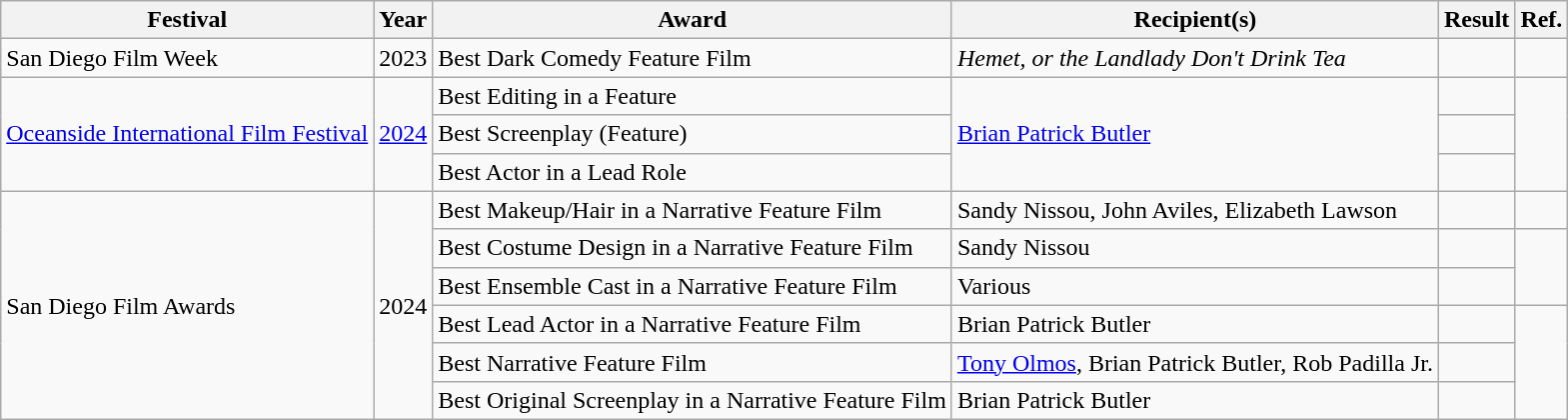<table class="wikitable">
<tr>
<th>Festival</th>
<th>Year</th>
<th>Award</th>
<th>Recipient(s)</th>
<th>Result</th>
<th>Ref.</th>
</tr>
<tr>
<td>San Diego Film Week</td>
<td>2023</td>
<td>Best Dark Comedy Feature Film</td>
<td><em>Hemet, or the Landlady Don't Drink Tea</em></td>
<td></td>
<td></td>
</tr>
<tr>
<td rowspan="3"><a href='#'>Oceanside International Film Festival</a></td>
<td rowspan="3"><a href='#'>2024</a></td>
<td>Best Editing in a Feature</td>
<td rowspan="3"><a href='#'>Brian Patrick Butler</a></td>
<td></td>
<td rowspan="3"></td>
</tr>
<tr>
<td>Best Screenplay (Feature)</td>
<td></td>
</tr>
<tr>
<td>Best Actor in a Lead Role</td>
<td></td>
</tr>
<tr>
<td rowspan="6">San Diego Film Awards</td>
<td rowspan="6">2024</td>
<td>Best Makeup/Hair in a Narrative Feature Film</td>
<td>Sandy Nissou, John Aviles, Elizabeth Lawson</td>
<td></td>
<td></td>
</tr>
<tr>
<td>Best Costume Design in a Narrative Feature Film</td>
<td>Sandy Nissou</td>
<td></td>
<td rowspan="2"></td>
</tr>
<tr>
<td>Best Ensemble Cast in a Narrative Feature Film</td>
<td>Various</td>
<td></td>
</tr>
<tr>
<td>Best Lead Actor in a Narrative Feature Film</td>
<td>Brian Patrick Butler</td>
<td></td>
<td rowspan="3"></td>
</tr>
<tr>
<td>Best Narrative Feature Film</td>
<td><a href='#'>Tony Olmos</a>, Brian Patrick Butler, Rob Padilla Jr.</td>
<td></td>
</tr>
<tr>
<td>Best Original Screenplay in a Narrative Feature Film</td>
<td>Brian Patrick Butler</td>
<td></td>
</tr>
</table>
